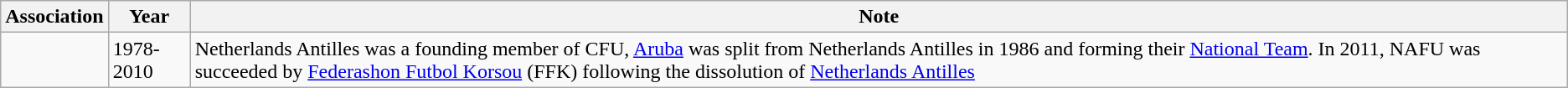<table Class= "wikitable sortable">
<tr>
<th>Association</th>
<th>Year</th>
<th>Note</th>
</tr>
<tr>
<td></td>
<td>1978-2010</td>
<td>Netherlands Antilles was a founding member of CFU, <a href='#'>Aruba</a> was split from Netherlands Antilles in 1986 and forming their <a href='#'>National Team</a>. In 2011, NAFU was succeeded by <a href='#'>Federashon Futbol Korsou</a> (FFK) following the dissolution of <a href='#'>Netherlands Antilles</a></td>
</tr>
</table>
